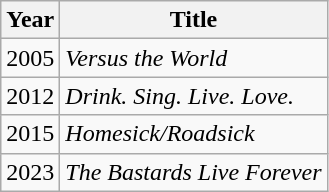<table class="wikitable">
<tr>
<th>Year</th>
<th>Title</th>
</tr>
<tr>
<td>2005</td>
<td><em>Versus the World</em></td>
</tr>
<tr>
<td>2012</td>
<td><em>Drink. Sing. Live. Love.</em></td>
</tr>
<tr>
<td>2015</td>
<td><em>Homesick/Roadsick</em></td>
</tr>
<tr>
<td>2023</td>
<td><em>The Bastards Live Forever</em></td>
</tr>
</table>
